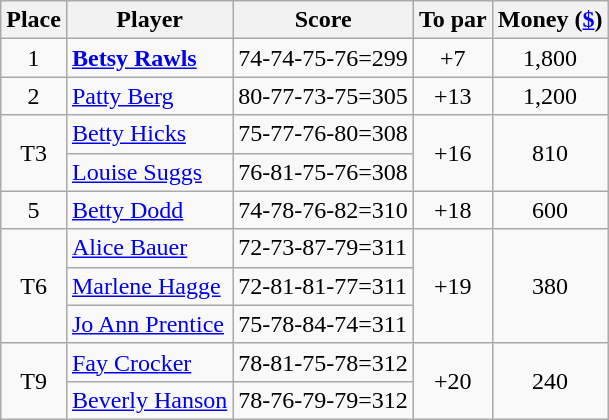<table class="wikitable">
<tr>
<th>Place</th>
<th>Player</th>
<th>Score</th>
<th>To par</th>
<th>Money (<a href='#'>$</a>)</th>
</tr>
<tr>
<td align=center>1</td>
<td> <strong><a href='#'>Betsy Rawls</a></strong></td>
<td>74-74-75-76=299</td>
<td align=center>+7</td>
<td align=center>1,800</td>
</tr>
<tr>
<td align=center>2</td>
<td> <a href='#'>Patty Berg</a></td>
<td>80-77-73-75=305</td>
<td align=center>+13</td>
<td align=center>1,200</td>
</tr>
<tr>
<td align=center rowspan=2>T3</td>
<td> <a href='#'>Betty Hicks</a></td>
<td>75-77-76-80=308</td>
<td align=center rowspan=2>+16</td>
<td align=center rowspan=2>810</td>
</tr>
<tr>
<td> <a href='#'>Louise Suggs</a></td>
<td>76-81-75-76=308</td>
</tr>
<tr>
<td align=center>5</td>
<td> <a href='#'>Betty Dodd</a></td>
<td>74-78-76-82=310</td>
<td align=center>+18</td>
<td align=center>600</td>
</tr>
<tr>
<td align=center rowspan=3>T6</td>
<td> <a href='#'>Alice Bauer</a></td>
<td>72-73-87-79=311</td>
<td align=center rowspan=3>+19</td>
<td align=center rowspan=3>380</td>
</tr>
<tr>
<td> <a href='#'>Marlene Hagge</a></td>
<td>72-81-81-77=311</td>
</tr>
<tr>
<td> <a href='#'>Jo Ann Prentice</a></td>
<td>75-78-84-74=311</td>
</tr>
<tr>
<td align=center rowspan=2>T9</td>
<td> <a href='#'>Fay Crocker</a></td>
<td>78-81-75-78=312</td>
<td align=center rowspan=2>+20</td>
<td align=center rowspan=2>240</td>
</tr>
<tr>
<td> <a href='#'>Beverly Hanson</a></td>
<td>78-76-79-79=312</td>
</tr>
</table>
